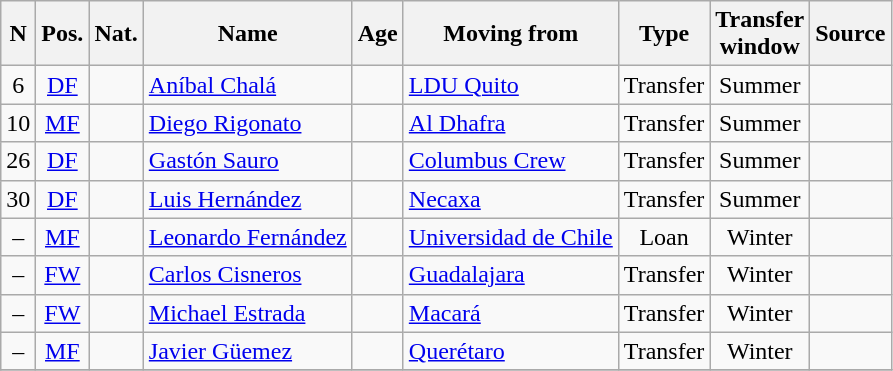<table class="wikitable sortable" style="text-align:center">
<tr>
<th>N</th>
<th>Pos.</th>
<th>Nat.</th>
<th>Name</th>
<th>Age</th>
<th>Moving from</th>
<th>Type</th>
<th>Transfer<br>window</th>
<th>Source</th>
</tr>
<tr>
<td>6</td>
<td><a href='#'>DF</a></td>
<td></td>
<td align=left><a href='#'>Aníbal Chalá</a></td>
<td></td>
<td align=left> <a href='#'>LDU Quito</a></td>
<td>Transfer</td>
<td>Summer</td>
<td></td>
</tr>
<tr>
<td>10</td>
<td><a href='#'>MF</a></td>
<td></td>
<td align=left><a href='#'>Diego Rigonato</a></td>
<td></td>
<td align=left> <a href='#'>Al Dhafra</a></td>
<td>Transfer</td>
<td>Summer</td>
<td></td>
</tr>
<tr>
<td>26</td>
<td><a href='#'>DF</a></td>
<td></td>
<td align=left><a href='#'>Gastón Sauro</a></td>
<td></td>
<td align=left> <a href='#'>Columbus Crew</a></td>
<td>Transfer</td>
<td>Summer</td>
<td></td>
</tr>
<tr>
<td>30</td>
<td><a href='#'>DF</a></td>
<td></td>
<td align=left><a href='#'>Luis Hernández</a></td>
<td></td>
<td align=left><a href='#'>Necaxa</a></td>
<td>Transfer</td>
<td>Summer</td>
<td></td>
</tr>
<tr>
<td>–</td>
<td><a href='#'>MF</a></td>
<td></td>
<td align=left><a href='#'>Leonardo Fernández</a></td>
<td></td>
<td align=left> <a href='#'>Universidad de Chile</a></td>
<td>Loan</td>
<td>Winter</td>
<td></td>
</tr>
<tr>
<td>–</td>
<td><a href='#'>FW</a></td>
<td></td>
<td align=left><a href='#'>Carlos Cisneros</a></td>
<td></td>
<td align=left><a href='#'>Guadalajara</a></td>
<td>Transfer</td>
<td>Winter</td>
<td></td>
</tr>
<tr>
<td>–</td>
<td><a href='#'>FW</a></td>
<td></td>
<td align=left><a href='#'>Michael Estrada</a></td>
<td></td>
<td align=left> <a href='#'>Macará</a></td>
<td>Transfer</td>
<td>Winter</td>
<td></td>
</tr>
<tr>
<td>–</td>
<td><a href='#'>MF</a></td>
<td></td>
<td align=left><a href='#'>Javier Güemez</a></td>
<td></td>
<td align=left><a href='#'>Querétaro</a></td>
<td>Transfer</td>
<td>Winter</td>
<td></td>
</tr>
<tr>
</tr>
</table>
